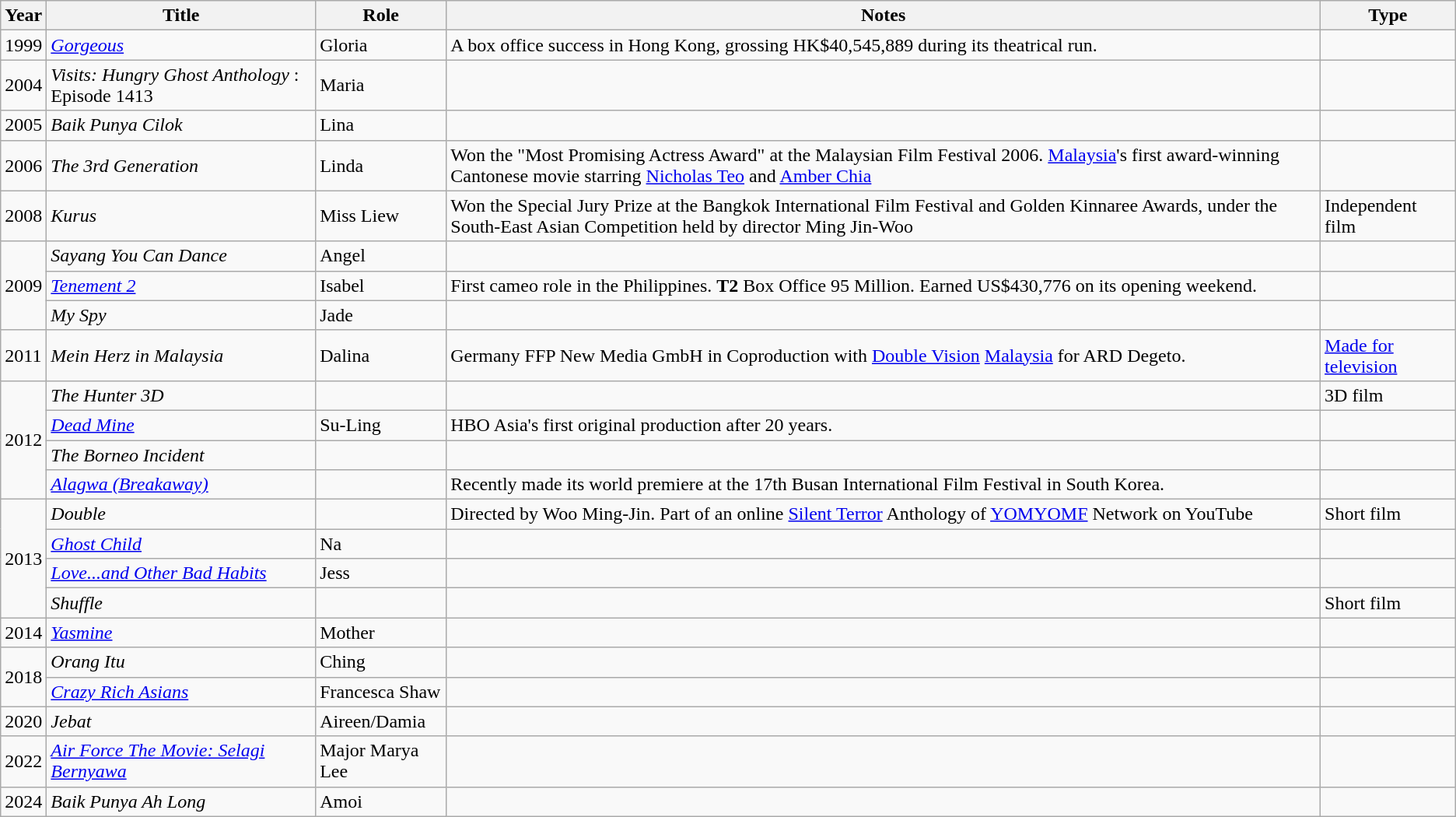<table class="wikitable sortable">
<tr>
<th>Year</th>
<th>Title</th>
<th>Role</th>
<th class="unsortable">Notes</th>
<th>Type</th>
</tr>
<tr>
<td>1999</td>
<td><em><a href='#'>Gorgeous</a></em></td>
<td>Gloria</td>
<td>A box office success in Hong Kong, grossing HK$40,545,889 during its theatrical run.</td>
<td></td>
</tr>
<tr>
<td>2004</td>
<td><em>Visits: Hungry Ghost Anthology</em> : Episode 1413</td>
<td>Maria</td>
<td></td>
<td></td>
</tr>
<tr>
<td>2005</td>
<td><em>Baik Punya Cilok</em></td>
<td>Lina</td>
<td></td>
<td></td>
</tr>
<tr>
<td>2006</td>
<td><em>The 3rd Generation</em></td>
<td>Linda</td>
<td>Won the "Most Promising Actress Award" at the Malaysian Film Festival 2006. <a href='#'>Malaysia</a>'s first award-winning Cantonese movie starring <a href='#'>Nicholas Teo</a> and <a href='#'>Amber Chia</a></td>
<td></td>
</tr>
<tr>
<td>2008</td>
<td><em>Kurus</em></td>
<td>Miss Liew</td>
<td>Won the Special Jury Prize at the Bangkok International Film Festival and Golden Kinnaree Awards, under the South-East Asian Competition held by director Ming Jin-Woo</td>
<td>Independent film</td>
</tr>
<tr>
<td rowspan="3">2009</td>
<td><em>Sayang You Can Dance</em></td>
<td>Angel</td>
<td></td>
<td></td>
</tr>
<tr>
<td><em><a href='#'>Tenement 2</a></em></td>
<td>Isabel</td>
<td>First cameo role in the Philippines. <strong>T2</strong> Box Office 95 Million. Earned US$430,776 on its opening weekend.</td>
<td></td>
</tr>
<tr>
<td><em>My Spy</em></td>
<td>Jade</td>
<td></td>
<td></td>
</tr>
<tr>
<td>2011</td>
<td><em>Mein Herz in Malaysia</em></td>
<td>Dalina</td>
<td>Germany FFP New Media GmbH in Coproduction with <a href='#'>Double Vision</a> <a href='#'>Malaysia</a> for ARD Degeto.</td>
<td><a href='#'>Made for television</a></td>
</tr>
<tr>
<td rowspan="4">2012</td>
<td><em>The Hunter 3D</em></td>
<td></td>
<td></td>
<td>3D film</td>
</tr>
<tr>
<td><em><a href='#'>Dead Mine</a></em></td>
<td>Su-Ling</td>
<td>HBO Asia's first original production after 20 years.</td>
<td></td>
</tr>
<tr>
<td><em>The Borneo Incident</em></td>
<td></td>
<td></td>
<td></td>
</tr>
<tr>
<td><em><a href='#'>Alagwa (Breakaway)</a></em></td>
<td></td>
<td>Recently made its world premiere at the 17th Busan International Film Festival in South Korea.</td>
<td></td>
</tr>
<tr>
<td rowspan="4">2013</td>
<td><em>Double</em></td>
<td></td>
<td>Directed by Woo Ming-Jin. Part of an online <a href='#'>Silent Terror</a> Anthology of <a href='#'>YOMYOMF</a> Network on YouTube</td>
<td>Short film</td>
</tr>
<tr>
<td><em><a href='#'>Ghost Child</a></em></td>
<td>Na</td>
<td></td>
<td></td>
</tr>
<tr>
<td><em><a href='#'>Love...and Other Bad Habits</a></em></td>
<td>Jess</td>
<td></td>
<td></td>
</tr>
<tr>
<td><em>Shuffle</em></td>
<td></td>
<td></td>
<td>Short film</td>
</tr>
<tr>
<td>2014</td>
<td><em><a href='#'>Yasmine</a></em></td>
<td>Mother</td>
<td></td>
<td></td>
</tr>
<tr>
<td rowspan="2">2018</td>
<td><em>Orang Itu</em></td>
<td>Ching</td>
<td></td>
<td></td>
</tr>
<tr>
<td><em><a href='#'>Crazy Rich Asians</a></em></td>
<td>Francesca Shaw</td>
<td></td>
<td></td>
</tr>
<tr>
<td>2020</td>
<td><em>Jebat</em></td>
<td>Aireen/Damia</td>
<td></td>
<td></td>
</tr>
<tr>
<td>2022</td>
<td><em><a href='#'>Air Force The Movie: Selagi Bernyawa</a></em></td>
<td>Major Marya Lee</td>
<td></td>
<td></td>
</tr>
<tr>
<td>2024</td>
<td><em>Baik Punya Ah Long</em></td>
<td>Amoi</td>
<td></td>
<td></td>
</tr>
</table>
